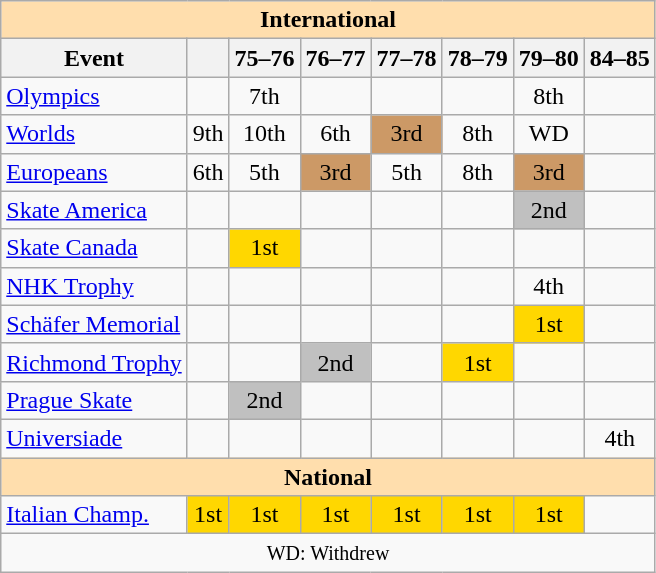<table class="wikitable" style="text-align:center">
<tr>
<th style="background-color: #ffdead; " colspan=8 align=center>International</th>
</tr>
<tr>
<th>Event</th>
<th></th>
<th>75–76</th>
<th>76–77</th>
<th>77–78</th>
<th>78–79</th>
<th>79–80</th>
<th>84–85</th>
</tr>
<tr>
<td align=left><a href='#'>Olympics</a></td>
<td></td>
<td>7th</td>
<td></td>
<td></td>
<td></td>
<td>8th</td>
<td></td>
</tr>
<tr>
<td align=left><a href='#'>Worlds</a></td>
<td>9th</td>
<td>10th</td>
<td>6th</td>
<td bgcolor=cc9966>3rd</td>
<td>8th</td>
<td>WD</td>
<td></td>
</tr>
<tr>
<td align=left><a href='#'>Europeans</a></td>
<td>6th</td>
<td>5th</td>
<td bgcolor=cc9966>3rd</td>
<td>5th</td>
<td>8th</td>
<td bgcolor=cc9966>3rd</td>
<td></td>
</tr>
<tr>
<td align=left><a href='#'>Skate America</a></td>
<td></td>
<td></td>
<td></td>
<td></td>
<td></td>
<td bgcolor=silver>2nd</td>
<td></td>
</tr>
<tr>
<td align=left><a href='#'>Skate Canada</a></td>
<td></td>
<td bgcolor=gold>1st</td>
<td></td>
<td></td>
<td></td>
<td></td>
<td></td>
</tr>
<tr>
<td align=left><a href='#'>NHK Trophy</a></td>
<td></td>
<td></td>
<td></td>
<td></td>
<td></td>
<td>4th</td>
<td></td>
</tr>
<tr>
<td align=left><a href='#'>Schäfer Memorial</a></td>
<td></td>
<td></td>
<td></td>
<td></td>
<td></td>
<td bgcolor=gold>1st</td>
<td></td>
</tr>
<tr>
<td align=left><a href='#'>Richmond Trophy</a></td>
<td></td>
<td></td>
<td bgcolor=silver>2nd</td>
<td></td>
<td bgcolor=gold>1st</td>
<td></td>
<td></td>
</tr>
<tr>
<td align=left><a href='#'>Prague Skate</a></td>
<td></td>
<td bgcolor=silver>2nd</td>
<td></td>
<td></td>
<td></td>
<td></td>
<td></td>
</tr>
<tr>
<td align=left><a href='#'>Universiade</a></td>
<td></td>
<td></td>
<td></td>
<td></td>
<td></td>
<td></td>
<td>4th</td>
</tr>
<tr>
<th style="background-color: #ffdead; " colspan=8 align=center>National</th>
</tr>
<tr>
<td align=left><a href='#'>Italian Champ.</a></td>
<td bgcolor=gold>1st</td>
<td bgcolor=gold>1st</td>
<td bgcolor=gold>1st</td>
<td bgcolor=gold>1st</td>
<td bgcolor=gold>1st</td>
<td bgcolor=gold>1st</td>
<td></td>
</tr>
<tr>
<td colspan=8 align=center><small> WD: Withdrew </small></td>
</tr>
</table>
